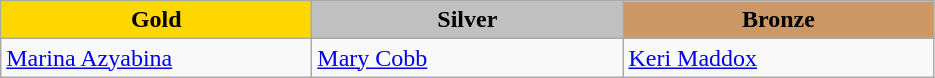<table class="wikitable" style="text-align:left">
<tr align="center">
<td width=200 bgcolor=gold><strong>Gold</strong></td>
<td width=200 bgcolor=silver><strong>Silver</strong></td>
<td width=200 bgcolor=CC9966><strong>Bronze</strong></td>
</tr>
<tr>
<td><a href='#'>Marina Azyabina</a><br><em></em></td>
<td><a href='#'>Mary Cobb</a><br><em></em></td>
<td><a href='#'>Keri Maddox</a><br><em></em></td>
</tr>
</table>
